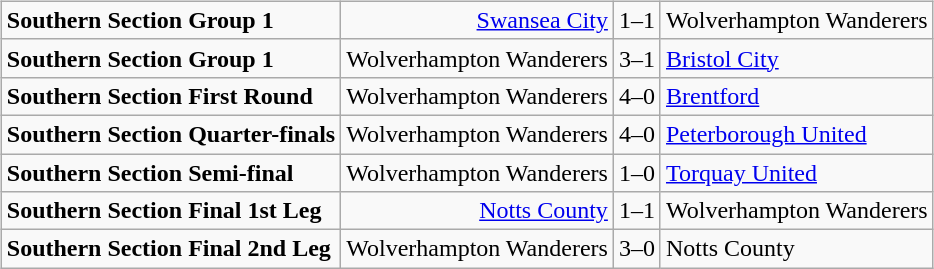<table width=100%>
<tr>
<td width=50% valign=top><br><table class="wikitable">
<tr>
<td><strong>Southern Section Group 1</strong></td>
<td align=right><a href='#'>Swansea City</a></td>
<td>1–1</td>
<td>Wolverhampton Wanderers</td>
</tr>
<tr>
<td><strong>Southern Section Group 1</strong></td>
<td align=right>Wolverhampton Wanderers</td>
<td>3–1</td>
<td><a href='#'>Bristol City</a></td>
</tr>
<tr>
<td><strong>Southern Section First Round</strong></td>
<td align=right>Wolverhampton Wanderers</td>
<td>4–0</td>
<td><a href='#'>Brentford</a></td>
</tr>
<tr>
<td><strong>Southern Section Quarter-finals</strong></td>
<td align=right>Wolverhampton Wanderers</td>
<td>4–0</td>
<td><a href='#'>Peterborough United</a></td>
</tr>
<tr>
<td><strong>Southern Section Semi-final</strong></td>
<td align=right>Wolverhampton Wanderers</td>
<td>1–0</td>
<td><a href='#'>Torquay United</a></td>
</tr>
<tr>
<td><strong>Southern Section Final 1st Leg</strong></td>
<td align=right><a href='#'>Notts County</a></td>
<td>1–1</td>
<td>Wolverhampton Wanderers</td>
</tr>
<tr>
<td><strong>Southern Section Final 2nd Leg</strong></td>
<td align=right>Wolverhampton Wanderers</td>
<td>3–0</td>
<td>Notts County</td>
</tr>
</table>
</td>
</tr>
</table>
